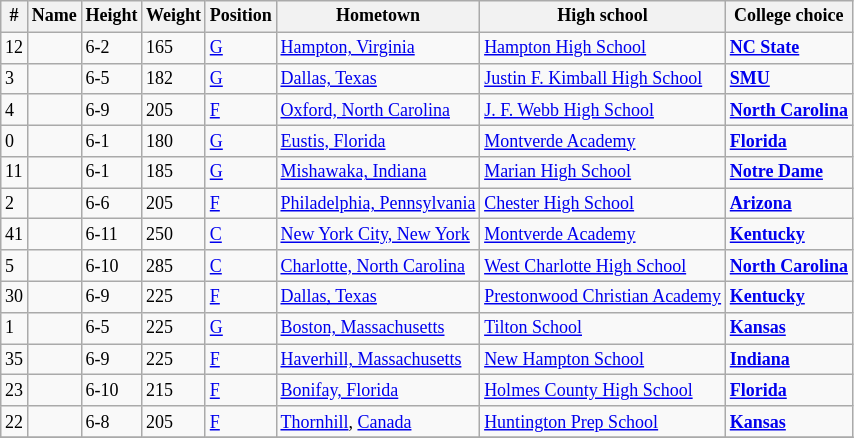<table class="wikitable sortable" style="font-size: 75%" style="width: 75%">
<tr>
<th>#</th>
<th>Name</th>
<th>Height</th>
<th>Weight</th>
<th>Position</th>
<th>Hometown</th>
<th>High school</th>
<th>College choice</th>
</tr>
<tr>
<td>12</td>
<td></td>
<td>6-2</td>
<td>165</td>
<td><a href='#'>G</a></td>
<td><a href='#'>Hampton, Virginia</a></td>
<td><a href='#'>Hampton High School</a></td>
<td><strong><a href='#'>NC State</a></strong></td>
</tr>
<tr>
<td>3</td>
<td></td>
<td>6-5</td>
<td>182</td>
<td><a href='#'>G</a></td>
<td><a href='#'>Dallas, Texas</a></td>
<td><a href='#'>Justin F. Kimball High School</a></td>
<td><strong><a href='#'>SMU</a></strong></td>
</tr>
<tr>
<td>4</td>
<td></td>
<td>6-9</td>
<td>205</td>
<td><a href='#'>F</a></td>
<td><a href='#'>Oxford, North Carolina</a></td>
<td><a href='#'>J. F. Webb High School</a></td>
<td><strong><a href='#'>North Carolina</a></strong></td>
</tr>
<tr>
<td>0</td>
<td></td>
<td>6-1</td>
<td>180</td>
<td><a href='#'>G</a></td>
<td><a href='#'>Eustis, Florida</a></td>
<td><a href='#'>Montverde Academy</a></td>
<td><strong><a href='#'>Florida</a></strong></td>
</tr>
<tr>
<td>11</td>
<td></td>
<td>6-1</td>
<td>185</td>
<td><a href='#'>G</a></td>
<td><a href='#'>Mishawaka, Indiana</a></td>
<td><a href='#'>Marian High School</a></td>
<td><strong><a href='#'>Notre Dame</a></strong></td>
</tr>
<tr>
<td>2</td>
<td></td>
<td>6-6</td>
<td>205</td>
<td><a href='#'>F</a></td>
<td><a href='#'>Philadelphia, Pennsylvania</a></td>
<td><a href='#'>Chester High School</a></td>
<td><strong><a href='#'>Arizona</a></strong></td>
</tr>
<tr>
<td>41</td>
<td></td>
<td>6-11</td>
<td>250</td>
<td><a href='#'>C</a></td>
<td><a href='#'>New York City, New York</a></td>
<td><a href='#'>Montverde Academy</a></td>
<td><strong><a href='#'>Kentucky</a></strong></td>
</tr>
<tr>
<td>5</td>
<td></td>
<td>6-10</td>
<td>285</td>
<td><a href='#'>C</a></td>
<td><a href='#'>Charlotte, North Carolina</a></td>
<td><a href='#'>West Charlotte High School</a></td>
<td><strong><a href='#'>North Carolina</a></strong></td>
</tr>
<tr>
<td>30</td>
<td></td>
<td>6-9</td>
<td>225</td>
<td><a href='#'>F</a></td>
<td><a href='#'>Dallas, Texas</a></td>
<td><a href='#'>Prestonwood Christian Academy</a></td>
<td><strong><a href='#'>Kentucky</a></strong></td>
</tr>
<tr>
<td>1</td>
<td></td>
<td>6-5</td>
<td>225</td>
<td><a href='#'>G</a></td>
<td><a href='#'>Boston, Massachusetts</a></td>
<td><a href='#'>Tilton School</a></td>
<td><strong><a href='#'>Kansas</a></strong></td>
</tr>
<tr>
<td>35</td>
<td></td>
<td>6-9</td>
<td>225</td>
<td><a href='#'>F</a></td>
<td><a href='#'>Haverhill, Massachusetts</a></td>
<td><a href='#'>New Hampton School</a></td>
<td><strong><a href='#'>Indiana</a></strong></td>
</tr>
<tr>
<td>23</td>
<td></td>
<td>6-10</td>
<td>215</td>
<td><a href='#'>F</a></td>
<td><a href='#'>Bonifay, Florida</a></td>
<td><a href='#'>Holmes County High School</a></td>
<td><strong><a href='#'>Florida</a></strong></td>
</tr>
<tr>
<td>22</td>
<td></td>
<td>6-8</td>
<td>205</td>
<td><a href='#'>F</a></td>
<td><a href='#'>Thornhill</a>, <a href='#'>Canada</a></td>
<td><a href='#'>Huntington Prep School</a></td>
<td><strong><a href='#'>Kansas</a></strong></td>
</tr>
<tr>
</tr>
</table>
